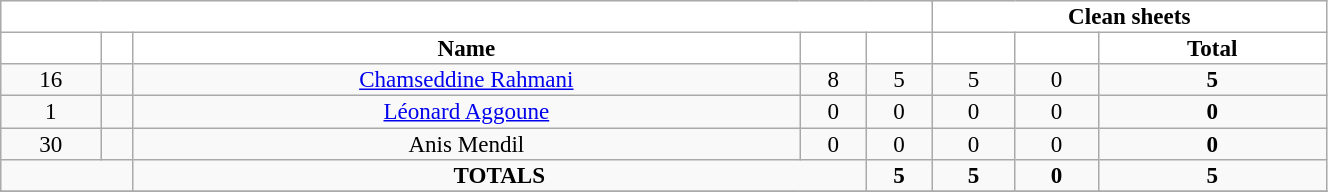<table class="wikitable sortable alternance"  style="font-size:96%; text-align:center; line-height:14px; width:70%;">
<tr>
<th colspan="5" style="background:white; color:black; text-align:center;"></th>
<th colspan="5" style="background:white; color:black; text-align:center;">Clean sheets</th>
</tr>
<tr>
<th style="background:white; color:black; text-align:center;"></th>
<th style="background:white; color:black; text-align:center;"></th>
<th style="background:white; color:black; text-align:center;">Name</th>
<th style="background:white; color:black; text-align:center;"></th>
<th style="background:white; color:black; text-align:center;"></th>
<th style="background:white; color:black; text-align:center;"></th>
<th style="background:white; color:black; text-align:center;"></th>
<th style="background:white; color:black; text-align:center;">Total</th>
</tr>
<tr>
<td>16</td>
<td></td>
<td><a href='#'>Chamseddine Rahmani</a></td>
<td>8</td>
<td>5</td>
<td>5</td>
<td>0</td>
<td><strong>5</strong></td>
</tr>
<tr>
<td>1</td>
<td></td>
<td><a href='#'>Léonard Aggoune</a></td>
<td>0</td>
<td>0</td>
<td>0</td>
<td>0</td>
<td><strong>0</strong></td>
</tr>
<tr>
<td>30</td>
<td></td>
<td>Anis Mendil</td>
<td>0</td>
<td>0</td>
<td>0</td>
<td>0</td>
<td><strong>0</strong></td>
</tr>
<tr>
<td colspan="2"></td>
<td colspan="2"><strong>TOTALS</strong></td>
<td><strong>5</strong></td>
<td><strong>5</strong></td>
<td><strong>0</strong></td>
<td><strong>5</strong></td>
</tr>
<tr>
</tr>
</table>
